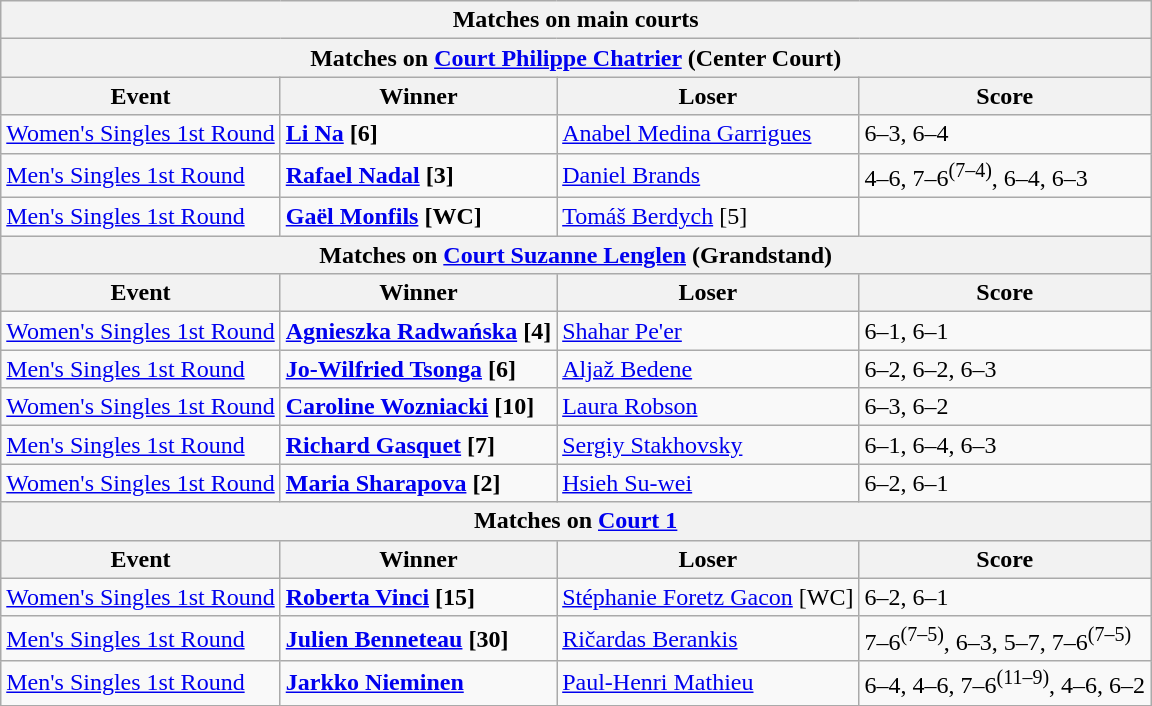<table class="wikitable">
<tr>
<th colspan=4 style=white-space:nowrap>Matches on main courts</th>
</tr>
<tr>
<th colspan=4>Matches on <a href='#'>Court Philippe Chatrier</a> (Center Court)</th>
</tr>
<tr>
<th>Event</th>
<th>Winner</th>
<th>Loser</th>
<th>Score</th>
</tr>
<tr>
<td><a href='#'>Women's Singles 1st Round</a></td>
<td><strong> <a href='#'>Li Na</a> [6]</strong></td>
<td> <a href='#'>Anabel Medina Garrigues</a></td>
<td>6–3, 6–4</td>
</tr>
<tr>
<td><a href='#'>Men's Singles 1st Round</a></td>
<td><strong> <a href='#'>Rafael Nadal</a> [3]</strong></td>
<td> <a href='#'>Daniel Brands</a></td>
<td>4–6, 7–6<sup>(7–4)</sup>, 6–4, 6–3</td>
</tr>
<tr>
<td><a href='#'>Men's Singles 1st Round</a></td>
<td><strong> <a href='#'>Gaël Monfils</a> [WC]</strong></td>
<td> <a href='#'>Tomáš Berdych</a> [5]</td>
<td></td>
</tr>
<tr>
<th colspan=4>Matches on <a href='#'>Court Suzanne Lenglen</a> (Grandstand)</th>
</tr>
<tr>
<th>Event</th>
<th>Winner</th>
<th>Loser</th>
<th>Score</th>
</tr>
<tr>
<td><a href='#'>Women's Singles 1st Round</a></td>
<td><strong> <a href='#'>Agnieszka Radwańska</a> [4]</strong></td>
<td> <a href='#'>Shahar Pe'er</a></td>
<td>6–1, 6–1</td>
</tr>
<tr>
<td><a href='#'>Men's Singles 1st Round</a></td>
<td><strong> <a href='#'>Jo-Wilfried Tsonga</a> [6]</strong></td>
<td> <a href='#'>Aljaž Bedene</a></td>
<td>6–2, 6–2, 6–3</td>
</tr>
<tr>
<td><a href='#'>Women's Singles 1st Round</a></td>
<td><strong> <a href='#'>Caroline Wozniacki</a> [10]</strong></td>
<td> <a href='#'>Laura Robson</a></td>
<td>6–3, 6–2</td>
</tr>
<tr>
<td><a href='#'>Men's Singles 1st Round</a></td>
<td><strong> <a href='#'>Richard Gasquet</a> [7]</strong></td>
<td> <a href='#'>Sergiy Stakhovsky</a></td>
<td>6–1, 6–4, 6–3</td>
</tr>
<tr>
<td><a href='#'>Women's Singles 1st Round</a></td>
<td><strong> <a href='#'>Maria Sharapova</a> [2]</strong></td>
<td> <a href='#'>Hsieh Su-wei</a></td>
<td>6–2, 6–1</td>
</tr>
<tr>
<th colspan=4>Matches on <a href='#'>Court 1</a></th>
</tr>
<tr>
<th>Event</th>
<th>Winner</th>
<th>Loser</th>
<th>Score</th>
</tr>
<tr>
<td><a href='#'>Women's Singles 1st Round</a></td>
<td><strong> <a href='#'>Roberta Vinci</a> [15]</strong></td>
<td> <a href='#'>Stéphanie Foretz Gacon</a> [WC]</td>
<td>6–2, 6–1</td>
</tr>
<tr>
<td><a href='#'>Men's Singles 1st Round</a></td>
<td><strong> <a href='#'>Julien Benneteau</a> [30]</strong></td>
<td> <a href='#'>Ričardas Berankis</a></td>
<td>7–6<sup>(7–5)</sup>, 6–3, 5–7, 7–6<sup>(7–5)</sup></td>
</tr>
<tr>
<td><a href='#'>Men's Singles 1st Round</a></td>
<td><strong> <a href='#'>Jarkko Nieminen</a></strong></td>
<td> <a href='#'>Paul-Henri Mathieu</a></td>
<td>6–4, 4–6, 7–6<sup>(11–9)</sup>, 4–6, 6–2</td>
</tr>
<tr>
</tr>
</table>
